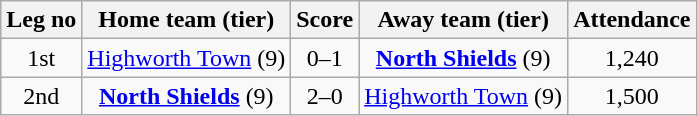<table class="wikitable" style="text-align:center">
<tr>
<th>Leg no</th>
<th>Home team (tier)</th>
<th>Score</th>
<th>Away team (tier)</th>
<th>Attendance</th>
</tr>
<tr>
<td>1st</td>
<td><a href='#'>Highworth Town</a> (9)</td>
<td>0–1</td>
<td><strong><a href='#'>North Shields</a></strong> (9)</td>
<td>1,240</td>
</tr>
<tr>
<td>2nd</td>
<td><strong><a href='#'>North Shields</a></strong> (9)</td>
<td>2–0</td>
<td><a href='#'>Highworth Town</a> (9)</td>
<td>1,500</td>
</tr>
</table>
